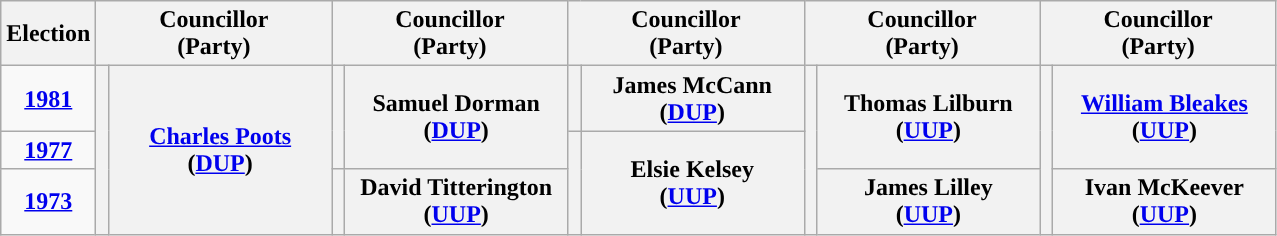<table class="wikitable" style="text-align:center">
<tr>
<th scope="col" width="50">Election</th>
<th scope="col" width="150" colspan = "2">Councillor<br> (Party)</th>
<th scope="col" width="150" colspan = "2">Councillor<br> (Party)</th>
<th scope="col" width="150" colspan = "2">Councillor<br> (Party)</th>
<th scope="col" width="150" colspan = "2">Councillor<br> (Party)</th>
<th scope="col" width="150" colspan = "2">Councillor<br> (Party)</th>
</tr>
<tr>
<td><strong><a href='#'>1981</a></strong></td>
<th rowspan="3" width="1" style="background-color: "></th>
<th rowspan = "3"><a href='#'>Charles Poots</a> <br> (<a href='#'>DUP</a>)</th>
<th rowspan="2" width="1" style="background-color: "></th>
<th rowspan = "2">Samuel Dorman <br> (<a href='#'>DUP</a>)</th>
<th rowspan="1" width="1" style="background-color: "></th>
<th rowspan = "1">James McCann <br> (<a href='#'>DUP</a>)</th>
<th rowspan="3" width="1" style="background-color: "></th>
<th rowspan = "2">Thomas Lilburn <br> (<a href='#'>UUP</a>)</th>
<th rowspan="3" width="1" style="background-color: "></th>
<th rowspan = "2"><a href='#'>William Bleakes</a> <br> (<a href='#'>UUP</a>)</th>
</tr>
<tr>
<td><strong><a href='#'>1977</a></strong></td>
<th rowspan="2" width="1" style="background-color: "></th>
<th rowspan = "2">Elsie Kelsey <br> (<a href='#'>UUP</a>)</th>
</tr>
<tr>
<td><strong><a href='#'>1973</a></strong></td>
<th rowspan="1" width="1" style="background-color: "></th>
<th rowspan = "1">David Titterington <br> (<a href='#'>UUP</a>)</th>
<th rowspan = "1">James Lilley <br> (<a href='#'>UUP</a>)</th>
<th rowspan = "1">Ivan McKeever <br> (<a href='#'>UUP</a>)</th>
</tr>
</table>
